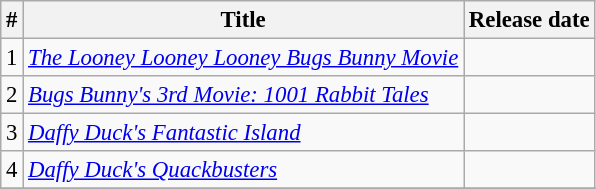<table class="wikitable sortable" style="font-size:95%;">
<tr>
<th>#</th>
<th>Title</th>
<th>Release date</th>
</tr>
<tr>
<td>1</td>
<td><em><a href='#'>The Looney Looney Looney Bugs Bunny Movie</a></em></td>
<td></td>
</tr>
<tr>
<td>2</td>
<td><em><a href='#'>Bugs Bunny's 3rd Movie: 1001 Rabbit Tales</a></em></td>
<td></td>
</tr>
<tr>
<td>3</td>
<td><em><a href='#'>Daffy Duck's Fantastic Island</a></em></td>
<td></td>
</tr>
<tr>
<td>4</td>
<td><em><a href='#'>Daffy Duck's Quackbusters</a></em></td>
<td></td>
</tr>
<tr>
</tr>
</table>
